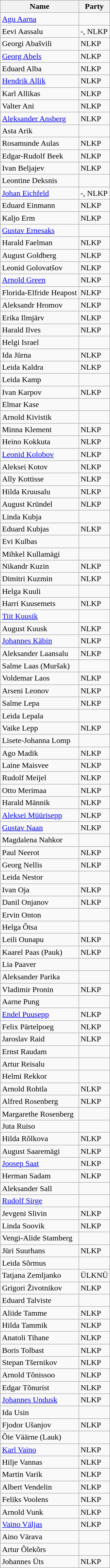<table class="wikitable">
<tr>
<th>Name</th>
<th>Party</th>
</tr>
<tr>
<td><a href='#'>Agu Aarna</a></td>
<td></td>
</tr>
<tr>
<td>Eevi Aassalu</td>
<td>-, NLKP</td>
</tr>
<tr>
<td>Georgi Abašvili</td>
<td>NLKP</td>
</tr>
<tr>
<td><a href='#'>Georg Abels</a></td>
<td>NLKP</td>
</tr>
<tr>
<td>Eduard Alba</td>
<td>NLKP</td>
</tr>
<tr>
<td><a href='#'>Hendrik Allik</a></td>
<td>NLKP</td>
</tr>
<tr>
<td>Karl Allikas</td>
<td>NLKP</td>
</tr>
<tr>
<td>Valter Ani</td>
<td>NLKP</td>
</tr>
<tr>
<td><a href='#'>Aleksander Ansberg</a></td>
<td>NLKP</td>
</tr>
<tr>
<td>Asta Arik</td>
<td></td>
</tr>
<tr>
<td>Rosamunde Aulas</td>
<td>NLKP</td>
</tr>
<tr>
<td>Edgar-Rudolf Beek</td>
<td>NLKP</td>
</tr>
<tr>
<td>Ivan Beljajev</td>
<td>NLKP</td>
</tr>
<tr>
<td>Leontine Deksnis</td>
<td></td>
</tr>
<tr>
<td><a href='#'>Johan Eichfeld</a></td>
<td>-, NLKP</td>
</tr>
<tr>
<td>Eduard Einmann</td>
<td>NLKP</td>
</tr>
<tr>
<td>Kaljo Erm</td>
<td>NLKP</td>
</tr>
<tr>
<td><a href='#'>Gustav Ernesaks</a></td>
<td></td>
</tr>
<tr>
<td>Harald Faelman</td>
<td>NLKP</td>
</tr>
<tr>
<td>August Goldberg</td>
<td>NLKP</td>
</tr>
<tr>
<td>Leonid Golovatšov</td>
<td>NLKP</td>
</tr>
<tr>
<td><a href='#'>Arnold Green</a></td>
<td>NLKP</td>
</tr>
<tr>
<td>Florida-Elfride Heapost</td>
<td>NLKP</td>
</tr>
<tr>
<td>Aleksandr Hromov</td>
<td>NLKP</td>
</tr>
<tr>
<td>Erika Ilmjärv</td>
<td>NLKP</td>
</tr>
<tr>
<td>Harald Ilves</td>
<td>NLKP</td>
</tr>
<tr>
<td>Helgi Israel</td>
<td></td>
</tr>
<tr>
<td>Ida Jürna</td>
<td>NLKP</td>
</tr>
<tr>
<td>Leida Kaldra</td>
<td>NLKP</td>
</tr>
<tr>
<td>Leida Kamp</td>
<td></td>
</tr>
<tr>
<td>Ivan Karpov</td>
<td>NLKP</td>
</tr>
<tr>
<td>Elmar Kase</td>
<td></td>
</tr>
<tr>
<td>Arnold Kivistik</td>
<td></td>
</tr>
<tr>
<td>Minna Klement</td>
<td>NLKP</td>
</tr>
<tr>
<td>Heino Kokkuta</td>
<td>NLKP</td>
</tr>
<tr>
<td><a href='#'>Leonid Kolobov</a></td>
<td>NLKP</td>
</tr>
<tr>
<td>Aleksei Kotov</td>
<td>NLKP</td>
</tr>
<tr>
<td>Ally Kottisse</td>
<td>NLKP</td>
</tr>
<tr>
<td>Hilda Kruusalu</td>
<td>NLKP</td>
</tr>
<tr>
<td>August Kründel</td>
<td>NLKP</td>
</tr>
<tr>
<td>Linda Kubja</td>
<td></td>
</tr>
<tr>
<td>Eduard Kubjas</td>
<td>NLKP</td>
</tr>
<tr>
<td>Evi Kulbas</td>
<td></td>
</tr>
<tr>
<td>Mihkel Kullamägi</td>
<td></td>
</tr>
<tr>
<td>Nikandr Kuzin</td>
<td>NLKP</td>
</tr>
<tr>
<td>Dimitri Kuzmin</td>
<td>NLKP</td>
</tr>
<tr>
<td>Helga Kuuli</td>
<td></td>
</tr>
<tr>
<td>Harri Kuusemets</td>
<td>NLKP</td>
</tr>
<tr>
<td><a href='#'>Tiit Kuusik</a></td>
<td></td>
</tr>
<tr>
<td>August Kuusk</td>
<td>NLKP</td>
</tr>
<tr>
<td><a href='#'>Johannes Käbin</a></td>
<td>NLKP</td>
</tr>
<tr>
<td>Aleksander Laansalu</td>
<td>NLKP</td>
</tr>
<tr>
<td>Salme Laas (Muršak)</td>
<td></td>
</tr>
<tr>
<td>Voldemar Laos</td>
<td>NLKP</td>
</tr>
<tr>
<td>Arseni Leonov</td>
<td>NLKP</td>
</tr>
<tr>
<td>Salme Lepa</td>
<td>NLKP</td>
</tr>
<tr>
<td>Leida Lepala</td>
<td></td>
</tr>
<tr>
<td>Vaike Lepp</td>
<td>NLKP</td>
</tr>
<tr>
<td>Lisete-Johanna Lomp</td>
<td></td>
</tr>
<tr>
<td>Ago Madik</td>
<td>NLKP</td>
</tr>
<tr>
<td>Laine Maisvee</td>
<td>NLKP</td>
</tr>
<tr>
<td>Rudolf Meijel</td>
<td>NLKP</td>
</tr>
<tr>
<td>Otto Merimaa</td>
<td>NLKP</td>
</tr>
<tr>
<td>Harald Männik</td>
<td>NLKP</td>
</tr>
<tr>
<td><a href='#'>Aleksei Müürisepp</a></td>
<td>NLKP</td>
</tr>
<tr>
<td><a href='#'>Gustav Naan</a></td>
<td>NLKP</td>
</tr>
<tr>
<td>Magdalena Nahkor</td>
<td></td>
</tr>
<tr>
<td>Paul Neerot</td>
<td>NLKP</td>
</tr>
<tr>
<td>Georg Nellis</td>
<td>NLKP</td>
</tr>
<tr>
<td>Leida Nestor</td>
<td></td>
</tr>
<tr>
<td>Ivan Oja</td>
<td>NLKP</td>
</tr>
<tr>
<td>Danil Onjanov</td>
<td>NLKP</td>
</tr>
<tr>
<td>Ervin Onton</td>
<td></td>
</tr>
<tr>
<td>Helga Õtsa</td>
<td></td>
</tr>
<tr>
<td>Leili Ounapu</td>
<td>NLKP</td>
</tr>
<tr>
<td>Kaarel Paas (Pauk)</td>
<td>NLKP</td>
</tr>
<tr>
<td>Lia Paaver</td>
<td></td>
</tr>
<tr>
<td>Aleksander Parika</td>
<td></td>
</tr>
<tr>
<td>Vladimir Pronin</td>
<td>NLKP</td>
</tr>
<tr>
<td>Aarne Pung</td>
<td></td>
</tr>
<tr>
<td><a href='#'>Endel Puusepp</a></td>
<td>NLKP</td>
</tr>
<tr>
<td>Felix Pärtelpoeg</td>
<td>NLKP</td>
</tr>
<tr>
<td>Jaroslav Raid</td>
<td>NLKP</td>
</tr>
<tr>
<td>Ernst Raudam</td>
<td></td>
</tr>
<tr>
<td>Artur Reisalu</td>
<td></td>
</tr>
<tr>
<td>Helmi Rekkor</td>
<td></td>
</tr>
<tr>
<td>Arnold Rohtla</td>
<td>NLKP</td>
</tr>
<tr>
<td>Alfred Rosenberg</td>
<td>NLKP</td>
</tr>
<tr>
<td>Margarethe Rosenberg</td>
<td></td>
</tr>
<tr>
<td>Juta Ruiso</td>
<td></td>
</tr>
<tr>
<td>Hilda Rõlkova</td>
<td>NLKP</td>
</tr>
<tr>
<td>August Saaremägi</td>
<td>NLKP</td>
</tr>
<tr>
<td><a href='#'>Joosep Saat</a></td>
<td>NLKP</td>
</tr>
<tr>
<td>Herman Sadam</td>
<td>NLKP</td>
</tr>
<tr>
<td>Aleksander Sall</td>
<td></td>
</tr>
<tr>
<td><a href='#'>Rudolf Sirge</a></td>
<td></td>
</tr>
<tr>
<td>Jevgeni Slivin</td>
<td>NLKP</td>
</tr>
<tr>
<td>Linda Soovik</td>
<td>NLKP</td>
</tr>
<tr>
<td>Vengi-Alide Stamberg</td>
<td></td>
</tr>
<tr>
<td>Jüri Suurhans</td>
<td>NLKP</td>
</tr>
<tr>
<td>Leida Sõrmus</td>
<td></td>
</tr>
<tr>
<td>Tatjana Zemljanko</td>
<td>ÜLKNÜ</td>
</tr>
<tr>
<td>Grigori Životnikov</td>
<td>NLKP</td>
</tr>
<tr>
<td>Eduard Talviste</td>
<td></td>
</tr>
<tr>
<td>Aliide Tamme</td>
<td>NLKP</td>
</tr>
<tr>
<td>Hilda Tammik</td>
<td>NLKP</td>
</tr>
<tr>
<td>Anatoli Tihane</td>
<td>NLKP</td>
</tr>
<tr>
<td>Boris Tolbast</td>
<td>NLKP</td>
</tr>
<tr>
<td>Stepan Tšernikov</td>
<td>NLKP</td>
</tr>
<tr>
<td>Arnold Tõnissoo</td>
<td>NLKP</td>
</tr>
<tr>
<td>Edgar Tõnurist</td>
<td>NLKP</td>
</tr>
<tr>
<td><a href='#'>Johannes Undusk</a></td>
<td>NLKP</td>
</tr>
<tr>
<td>Ida Usin</td>
<td></td>
</tr>
<tr>
<td>Fjodor Ušanjov</td>
<td>NLKP</td>
</tr>
<tr>
<td>Õie Väärne (Lauk)</td>
<td></td>
</tr>
<tr>
<td><a href='#'>Karl Vaino</a></td>
<td>NLKP</td>
</tr>
<tr>
<td>Hilje Vannas</td>
<td>NLKP</td>
</tr>
<tr>
<td>Martin Varik</td>
<td>NLKP</td>
</tr>
<tr>
<td>Albert Vendelin</td>
<td>NLKP</td>
</tr>
<tr>
<td>Feliks Voolens</td>
<td>NLKP</td>
</tr>
<tr>
<td>Arnold Vunk</td>
<td>NLKP</td>
</tr>
<tr>
<td><a href='#'>Vaino Väljas</a></td>
<td>NLKP</td>
</tr>
<tr>
<td>Aino Värava</td>
<td></td>
</tr>
<tr>
<td>Artur Õlekõrs</td>
<td></td>
</tr>
<tr>
<td>Johannes Üts</td>
<td>NLKP</td>
</tr>
</table>
